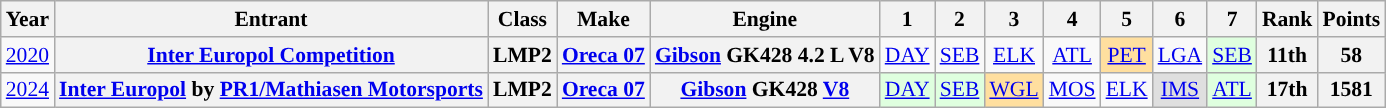<table class="wikitable" style="text-align:center; font-size:90%">
<tr>
<th>Year</th>
<th>Entrant</th>
<th>Class</th>
<th>Make</th>
<th>Engine</th>
<th>1</th>
<th>2</th>
<th>3</th>
<th>4</th>
<th>5</th>
<th>6</th>
<th>7</th>
<th>Rank</th>
<th>Points</th>
</tr>
<tr>
<td><a href='#'>2020</a></td>
<th><a href='#'>Inter Europol Competition</a></th>
<th>LMP2</th>
<th><a href='#'>Oreca 07</a></th>
<th><a href='#'>Gibson</a> GK428 4.2 L V8</th>
<td style="background:#;"><a href='#'>DAY</a></td>
<td style="background:#;"><a href='#'>SEB</a></td>
<td style="background:#;"><a href='#'>ELK</a></td>
<td style="background:#;"><a href='#'>ATL</a></td>
<td style="background:#FFDF9F;"><a href='#'>PET</a><br></td>
<td style="background:#;"><a href='#'>LGA</a></td>
<td style="background:#DFFFDF;"><a href='#'>SEB</a><br></td>
<th>11th</th>
<th>58</th>
</tr>
<tr>
<td><a href='#'>2024</a></td>
<th><a href='#'>Inter Europol</a> by <a href='#'>PR1/Mathiasen Motorsports</a></th>
<th>LMP2</th>
<th><a href='#'>Oreca 07</a></th>
<th><a href='#'>Gibson</a> GK428 <a href='#'>V8</a></th>
<td style="background:#DFFFDF;"><a href='#'>DAY</a><br></td>
<td style="background:#DFFFDF;"><a href='#'>SEB</a><br></td>
<td style="background:#FFDF9F;"><a href='#'>WGL</a><br></td>
<td style="background:#;"><a href='#'>MOS</a></td>
<td style="background:#;"><a href='#'>ELK</a></td>
<td style="background:#DFDFDF;"><a href='#'>IMS</a><br></td>
<td style="background:#DFFFDF;"><a href='#'>ATL</a><br></td>
<th>17th</th>
<th>1581</th>
</tr>
</table>
